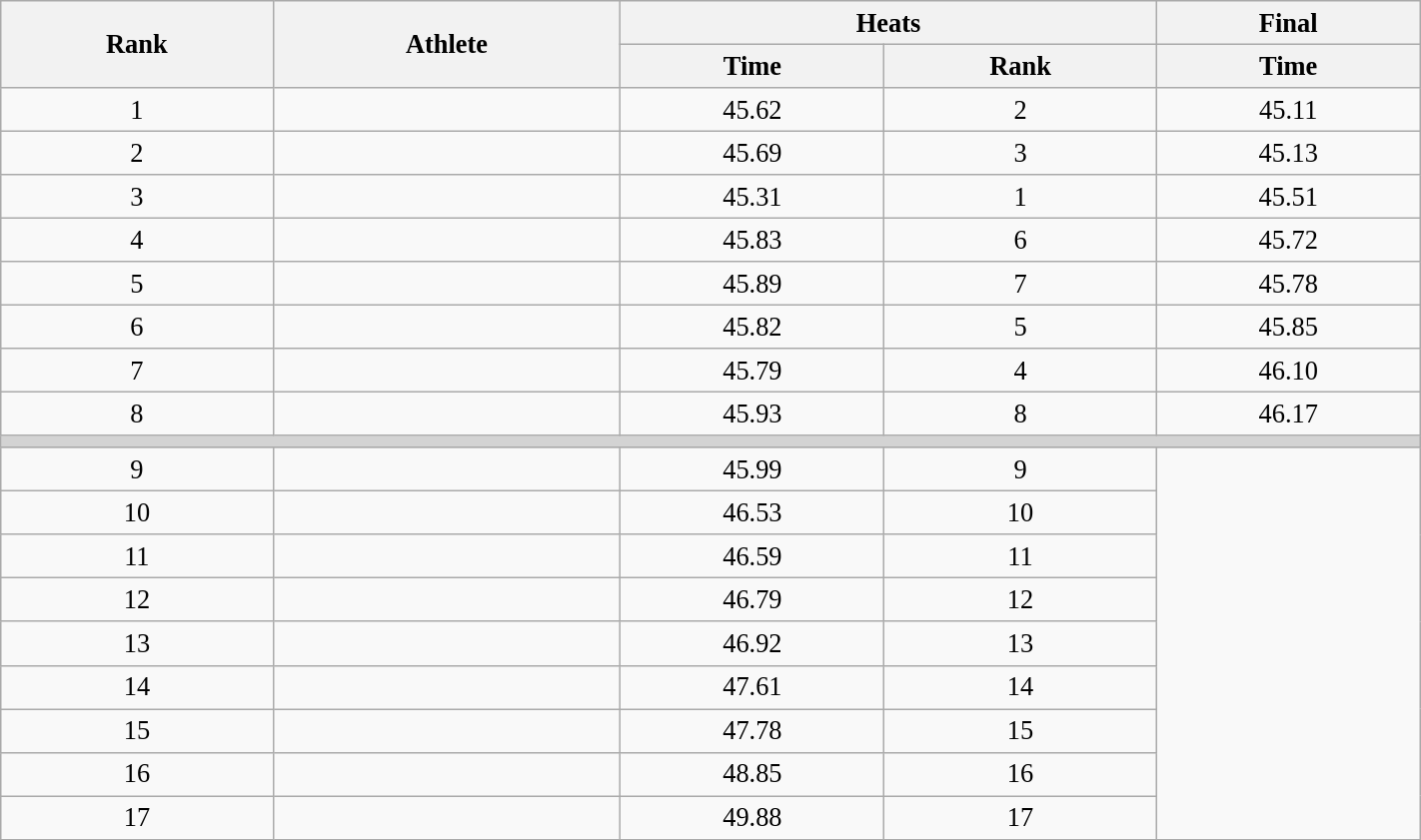<table class="wikitable" style=" text-align:center; font-size:110%;" width="75%">
<tr>
<th rowspan="2">Rank</th>
<th rowspan="2">Athlete</th>
<th colspan="2">Heats</th>
<th>Final</th>
</tr>
<tr>
<th>Time</th>
<th>Rank</th>
<th>Time</th>
</tr>
<tr>
<td>1</td>
<td align=left></td>
<td>45.62</td>
<td>2</td>
<td>45.11</td>
</tr>
<tr>
<td>2</td>
<td align=left></td>
<td>45.69</td>
<td>3</td>
<td>45.13</td>
</tr>
<tr>
<td>3</td>
<td align=left></td>
<td>45.31</td>
<td>1</td>
<td>45.51</td>
</tr>
<tr>
<td>4</td>
<td align=left></td>
<td>45.83</td>
<td>6</td>
<td>45.72</td>
</tr>
<tr>
<td>5</td>
<td align=left></td>
<td>45.89</td>
<td>7</td>
<td>45.78</td>
</tr>
<tr>
<td>6</td>
<td align=left></td>
<td>45.82</td>
<td>5</td>
<td>45.85</td>
</tr>
<tr>
<td>7</td>
<td align=left></td>
<td>45.79</td>
<td>4</td>
<td>46.10</td>
</tr>
<tr>
<td>8</td>
<td align=left></td>
<td>45.93</td>
<td>8</td>
<td>46.17</td>
</tr>
<tr>
<td colspan=5 bgcolor=lightgray></td>
</tr>
<tr>
<td>9</td>
<td align=left></td>
<td>45.99</td>
<td>9</td>
</tr>
<tr>
<td>10</td>
<td align=left></td>
<td>46.53</td>
<td>10</td>
</tr>
<tr>
<td>11</td>
<td align=left></td>
<td>46.59</td>
<td>11</td>
</tr>
<tr>
<td>12</td>
<td align=left></td>
<td>46.79</td>
<td>12</td>
</tr>
<tr>
<td>13</td>
<td align=left></td>
<td>46.92</td>
<td>13</td>
</tr>
<tr>
<td>14</td>
<td align=left></td>
<td>47.61</td>
<td>14</td>
</tr>
<tr>
<td>15</td>
<td align=left></td>
<td>47.78</td>
<td>15 </td>
</tr>
<tr>
<td>16</td>
<td align=left></td>
<td>48.85</td>
<td>16</td>
</tr>
<tr>
<td>17</td>
<td align=left></td>
<td>49.88</td>
<td>17</td>
</tr>
</table>
